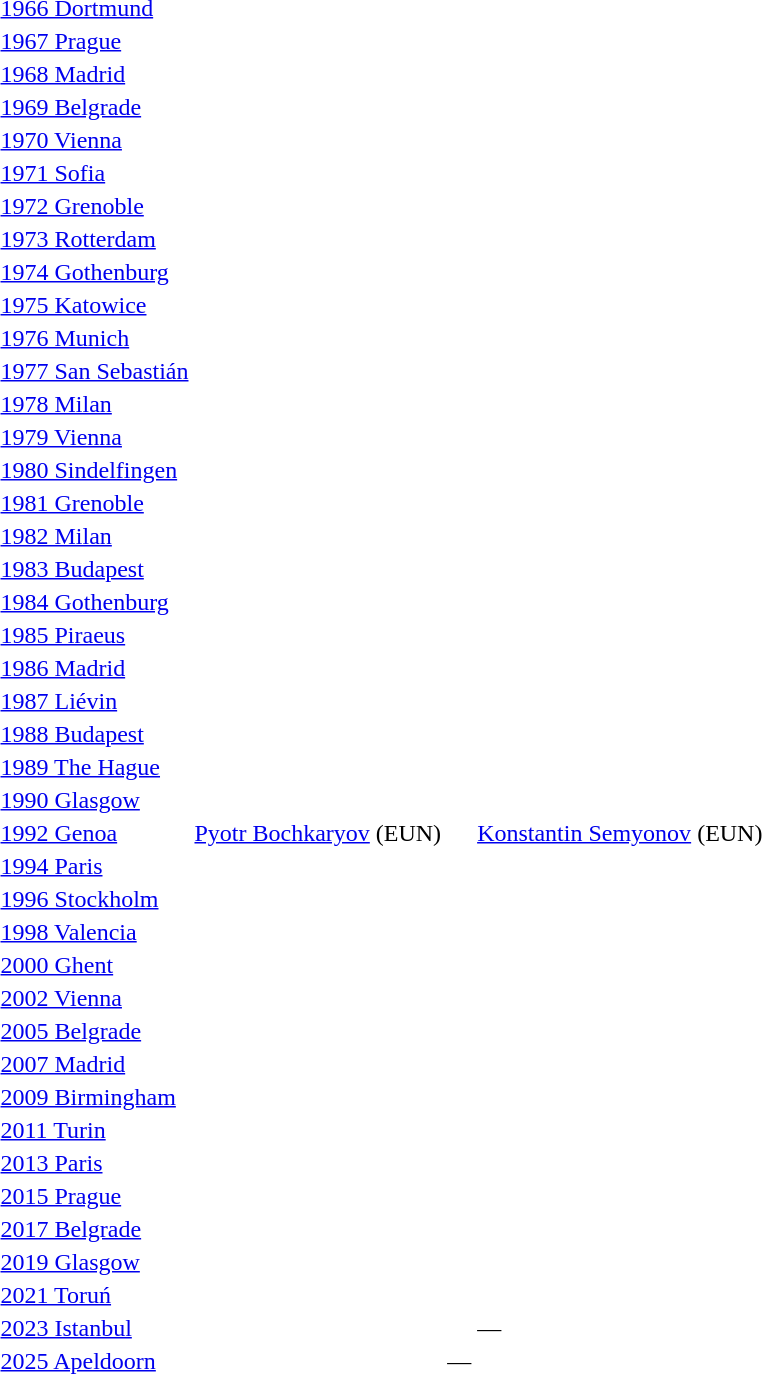<table>
<tr>
<td><a href='#'>1966 Dortmund</a><br></td>
<td></td>
<td></td>
<td></td>
</tr>
<tr>
<td><a href='#'>1967 Prague</a><br></td>
<td></td>
<td></td>
<td></td>
</tr>
<tr>
<td><a href='#'>1968 Madrid</a><br></td>
<td></td>
<td></td>
<td></td>
</tr>
<tr>
<td><a href='#'>1969 Belgrade</a><br></td>
<td></td>
<td></td>
<td></td>
</tr>
<tr>
<td><a href='#'>1970 Vienna</a><br></td>
<td></td>
<td></td>
<td></td>
</tr>
<tr>
<td><a href='#'>1971 Sofia</a><br></td>
<td></td>
<td></td>
<td></td>
</tr>
<tr>
<td><a href='#'>1972 Grenoble</a><br></td>
<td></td>
<td></td>
<td></td>
</tr>
<tr>
<td><a href='#'>1973 Rotterdam</a><br></td>
<td></td>
<td></td>
<td></td>
</tr>
<tr>
<td><a href='#'>1974 Gothenburg</a><br></td>
<td></td>
<td></td>
<td></td>
</tr>
<tr>
<td><a href='#'>1975 Katowice</a><br></td>
<td></td>
<td></td>
<td></td>
</tr>
<tr>
<td><a href='#'>1976 Munich</a><br></td>
<td></td>
<td></td>
<td></td>
</tr>
<tr>
<td><a href='#'>1977 San Sebastián</a><br></td>
<td></td>
<td></td>
<td></td>
</tr>
<tr>
<td><a href='#'>1978 Milan</a><br></td>
<td></td>
<td></td>
<td></td>
</tr>
<tr>
<td><a href='#'>1979 Vienna</a><br></td>
<td></td>
<td></td>
<td></td>
</tr>
<tr>
<td><a href='#'>1980 Sindelfingen</a><br></td>
<td></td>
<td></td>
<td></td>
</tr>
<tr>
<td><a href='#'>1981 Grenoble</a><br></td>
<td></td>
<td></td>
<td></td>
</tr>
<tr>
<td><a href='#'>1982 Milan</a><br></td>
<td></td>
<td></td>
<td></td>
</tr>
<tr>
<td><a href='#'>1983 Budapest</a><br></td>
<td></td>
<td></td>
<td></td>
</tr>
<tr>
<td><a href='#'>1984 Gothenburg</a><br></td>
<td></td>
<td></td>
<td></td>
</tr>
<tr>
<td><a href='#'>1985 Piraeus</a><br></td>
<td></td>
<td></td>
<td></td>
</tr>
<tr>
<td><a href='#'>1986 Madrid</a><br></td>
<td></td>
<td></td>
<td></td>
</tr>
<tr>
<td><a href='#'>1987 Liévin</a><br></td>
<td></td>
<td></td>
<td></td>
</tr>
<tr>
<td><a href='#'>1988 Budapest</a><br></td>
<td></td>
<td></td>
<td></td>
</tr>
<tr>
<td><a href='#'>1989 The Hague</a><br></td>
<td></td>
<td></td>
<td></td>
</tr>
<tr>
<td><a href='#'>1990 Glasgow</a><br></td>
<td></td>
<td></td>
<td><br></td>
</tr>
<tr>
<td><a href='#'>1992 Genoa</a><br></td>
<td> <a href='#'>Pyotr Bochkaryov</a> (EUN)</td>
<td></td>
<td> <a href='#'>Konstantin Semyonov</a> (EUN)</td>
</tr>
<tr>
<td><a href='#'>1994 Paris</a><br></td>
<td></td>
<td></td>
<td></td>
</tr>
<tr>
<td><a href='#'>1996 Stockholm</a><br></td>
<td></td>
<td></td>
<td></td>
</tr>
<tr>
<td><a href='#'>1998 Valencia</a><br></td>
<td></td>
<td></td>
<td></td>
</tr>
<tr>
<td><a href='#'>2000 Ghent</a><br></td>
<td></td>
<td></td>
<td></td>
</tr>
<tr>
<td><a href='#'>2002 Vienna</a><br></td>
<td></td>
<td></td>
<td></td>
</tr>
<tr>
<td><a href='#'>2005 Belgrade</a><br></td>
<td></td>
<td></td>
<td></td>
</tr>
<tr>
<td><a href='#'>2007 Madrid</a><br></td>
<td></td>
<td></td>
<td></td>
</tr>
<tr>
<td><a href='#'>2009 Birmingham</a><br></td>
<td></td>
<td></td>
<td></td>
</tr>
<tr>
<td><a href='#'>2011 Turin</a><br></td>
<td></td>
<td></td>
<td></td>
</tr>
<tr>
<td><a href='#'>2013 Paris</a><br></td>
<td></td>
<td></td>
<td></td>
</tr>
<tr>
<td><a href='#'>2015 Prague</a><br></td>
<td></td>
<td></td>
<td></td>
</tr>
<tr>
<td><a href='#'>2017 Belgrade</a><br></td>
<td></td>
<td></td>
<td></td>
</tr>
<tr>
<td><a href='#'>2019 Glasgow</a><br></td>
<td></td>
<td></td>
<td></td>
</tr>
<tr>
<td><a href='#'>2021 Toruń</a><br></td>
<td></td>
<td></td>
<td></td>
</tr>
<tr>
<td><a href='#'>2023 Istanbul</a><br></td>
<td></td>
<td><br></td>
<td>—</td>
</tr>
<tr>
<td><a href='#'>2025 Apeldoorn</a><br></td>
<td><br></td>
<td>—</td>
<td></td>
</tr>
<tr>
</tr>
</table>
